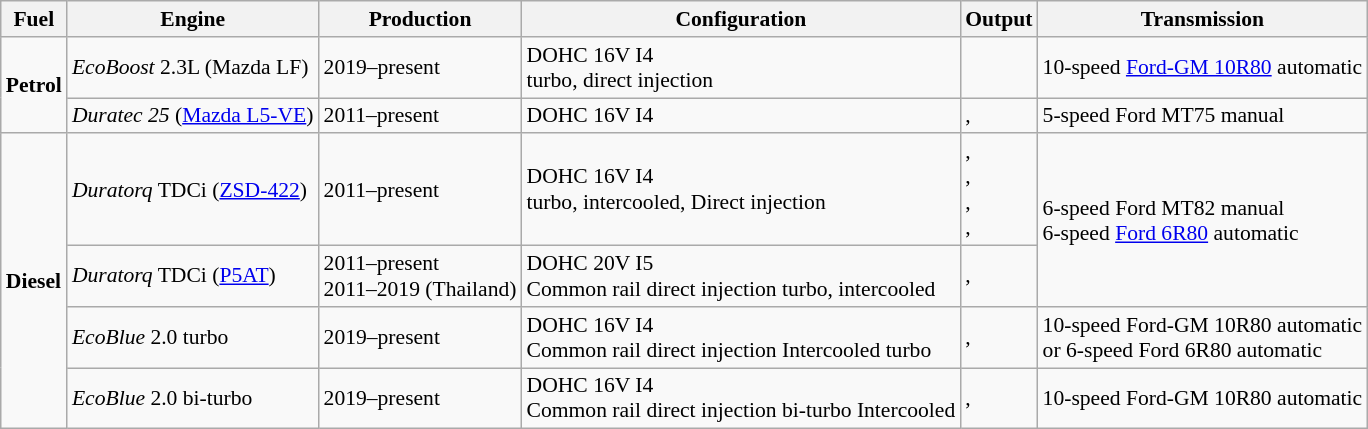<table class="wikitable" style="text-align:left; font-size:90%;">
<tr>
<th>Fuel</th>
<th>Engine</th>
<th>Production</th>
<th>Configuration</th>
<th>Output</th>
<th>Transmission</th>
</tr>
<tr>
<td rowspan="2"><strong>Petrol</strong></td>
<td><em>EcoBoost</em> 2.3L (Mazda LF)</td>
<td>2019–present</td>
<td> DOHC 16V I4<br>turbo, direct injection</td>
<td> </td>
<td>10-speed <a href='#'>Ford-GM 10R80</a> automatic</td>
</tr>
<tr>
<td><em>Duratec 25</em> (<a href='#'>Mazda L5-VE</a>)</td>
<td>2011–present</td>
<td> DOHC 16V I4</td>
<td>, </td>
<td>5-speed Ford MT75 manual</td>
</tr>
<tr>
<td rowspan="4"><strong>Diesel</strong></td>
<td><em>Duratorq</em> TDCi (<a href='#'>ZSD-422</a>)</td>
<td>2011–present</td>
<td> DOHC 16V I4<br>turbo, intercooled, Direct injection</td>
<td>, <br>, <br>, <br>, </td>
<td rowspan="2">6-speed Ford MT82 manual<br>6-speed <a href='#'>Ford 6R80</a> automatic</td>
</tr>
<tr>
<td><em>Duratorq</em> TDCi (<a href='#'>P5AT</a>)</td>
<td>2011–present<br>2011–2019 (Thailand)</td>
<td> DOHC 20V I5<br> Common rail direct injection turbo, intercooled</td>
<td>, </td>
</tr>
<tr>
<td><em>EcoBlue</em> 2.0 turbo</td>
<td>2019–present</td>
<td> DOHC 16V I4<br> Common rail direct injection Intercooled turbo</td>
<td>, </td>
<td>10-speed Ford-GM 10R80 automatic<br> or 6-speed Ford 6R80 automatic</td>
</tr>
<tr>
<td><em>EcoBlue</em> 2.0 bi-turbo</td>
<td>2019–present</td>
<td> DOHC 16V I4<br> Common rail direct injection bi-turbo Intercooled</td>
<td>, </td>
<td>10-speed Ford-GM 10R80 automatic</td>
</tr>
</table>
